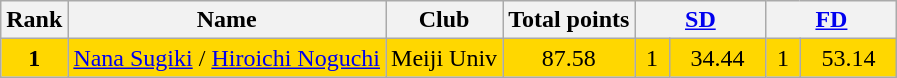<table class="wikitable sortable">
<tr>
<th>Rank</th>
<th>Name</th>
<th>Club</th>
<th>Total points</th>
<th colspan="2" width="80px"><a href='#'>SD</a></th>
<th colspan="2" width="80px"><a href='#'>FD</a></th>
</tr>
<tr bgcolor="gold">
<td align="center"><strong>1</strong></td>
<td><a href='#'>Nana Sugiki</a> / <a href='#'>Hiroichi Noguchi</a></td>
<td>Meiji Univ</td>
<td align="center">87.58</td>
<td align="center">1</td>
<td align="center">34.44</td>
<td align="center">1</td>
<td align="center">53.14</td>
</tr>
</table>
